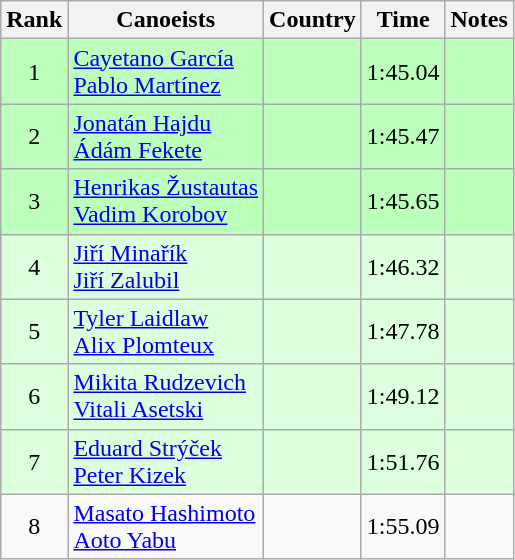<table class="wikitable" style="text-align:center">
<tr>
<th>Rank</th>
<th>Canoeists</th>
<th>Country</th>
<th>Time</th>
<th>Notes</th>
</tr>
<tr bgcolor=bbffbb>
<td>1</td>
<td align="left"><a href='#'>Cayetano García</a><br><a href='#'>Pablo Martínez</a></td>
<td align="left"></td>
<td>1:45.04</td>
<td></td>
</tr>
<tr bgcolor=bbffbb>
<td>2</td>
<td align="left"><a href='#'>Jonatán Hajdu</a><br><a href='#'>Ádám Fekete</a></td>
<td align="left"></td>
<td>1:45.47</td>
<td></td>
</tr>
<tr bgcolor=bbffbb>
<td>3</td>
<td align="left"><a href='#'>Henrikas Žustautas</a><br><a href='#'>Vadim Korobov</a></td>
<td align="left"></td>
<td>1:45.65</td>
<td></td>
</tr>
<tr bgcolor=ddffdd>
<td>4</td>
<td align="left"><a href='#'>Jiří Minařík</a><br><a href='#'>Jiří Zalubil</a></td>
<td align="left"></td>
<td>1:46.32</td>
<td></td>
</tr>
<tr bgcolor=ddffdd>
<td>5</td>
<td align="left"><a href='#'>Tyler Laidlaw</a><br><a href='#'>Alix Plomteux</a></td>
<td align="left"></td>
<td>1:47.78</td>
<td></td>
</tr>
<tr bgcolor=ddffdd>
<td>6</td>
<td align="left"><a href='#'>Mikita Rudzevich</a><br><a href='#'>Vitali Asetski</a></td>
<td align="left"></td>
<td>1:49.12</td>
<td></td>
</tr>
<tr bgcolor=ddffdd>
<td>7</td>
<td align="left"><a href='#'>Eduard Strýček</a><br><a href='#'>Peter Kizek</a></td>
<td align="left"></td>
<td>1:51.76</td>
<td></td>
</tr>
<tr>
<td>8</td>
<td align="left"><a href='#'>Masato Hashimoto</a><br><a href='#'>Aoto Yabu</a></td>
<td align="left"></td>
<td>1:55.09</td>
<td></td>
</tr>
</table>
